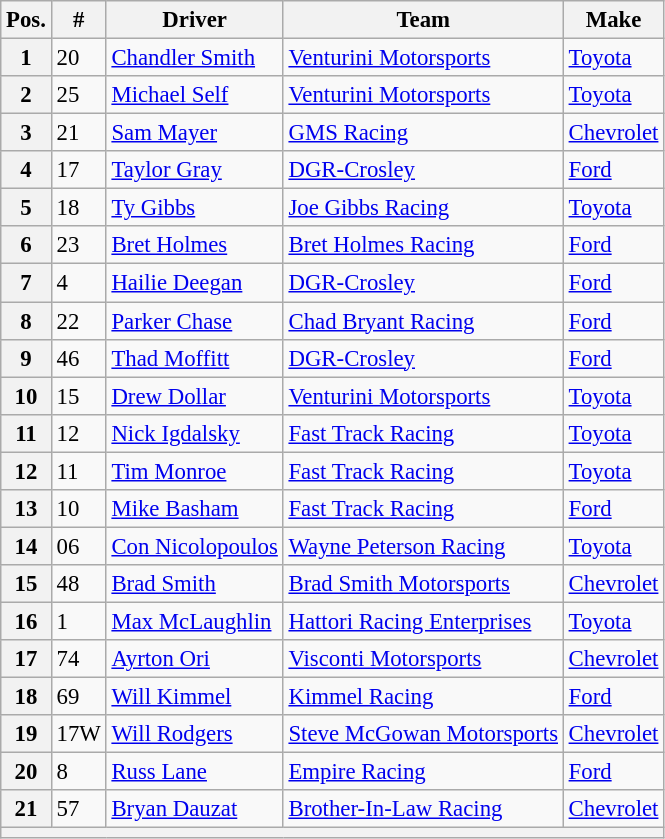<table class="wikitable" style="font-size:95%">
<tr>
<th>Pos.</th>
<th>#</th>
<th>Driver</th>
<th>Team</th>
<th>Make</th>
</tr>
<tr>
<th>1</th>
<td>20</td>
<td><a href='#'>Chandler Smith</a></td>
<td><a href='#'>Venturini Motorsports</a></td>
<td><a href='#'>Toyota</a></td>
</tr>
<tr>
<th>2</th>
<td>25</td>
<td><a href='#'>Michael Self</a></td>
<td><a href='#'>Venturini Motorsports</a></td>
<td><a href='#'>Toyota</a></td>
</tr>
<tr>
<th>3</th>
<td>21</td>
<td><a href='#'>Sam Mayer</a></td>
<td><a href='#'>GMS Racing</a></td>
<td><a href='#'>Chevrolet</a></td>
</tr>
<tr>
<th>4</th>
<td>17</td>
<td><a href='#'>Taylor Gray</a></td>
<td><a href='#'>DGR-Crosley</a></td>
<td><a href='#'>Ford</a></td>
</tr>
<tr>
<th>5</th>
<td>18</td>
<td><a href='#'>Ty Gibbs</a></td>
<td><a href='#'>Joe Gibbs Racing</a></td>
<td><a href='#'>Toyota</a></td>
</tr>
<tr>
<th>6</th>
<td>23</td>
<td><a href='#'>Bret Holmes</a></td>
<td><a href='#'>Bret Holmes Racing</a></td>
<td><a href='#'>Ford</a></td>
</tr>
<tr>
<th>7</th>
<td>4</td>
<td><a href='#'>Hailie Deegan</a></td>
<td><a href='#'>DGR-Crosley</a></td>
<td><a href='#'>Ford</a></td>
</tr>
<tr>
<th>8</th>
<td>22</td>
<td><a href='#'>Parker Chase</a></td>
<td><a href='#'>Chad Bryant Racing</a></td>
<td><a href='#'>Ford</a></td>
</tr>
<tr>
<th>9</th>
<td>46</td>
<td><a href='#'>Thad Moffitt</a></td>
<td><a href='#'>DGR-Crosley</a></td>
<td><a href='#'>Ford</a></td>
</tr>
<tr>
<th>10</th>
<td>15</td>
<td><a href='#'>Drew Dollar</a></td>
<td><a href='#'>Venturini Motorsports</a></td>
<td><a href='#'>Toyota</a></td>
</tr>
<tr>
<th>11</th>
<td>12</td>
<td><a href='#'>Nick Igdalsky</a></td>
<td><a href='#'>Fast Track Racing</a></td>
<td><a href='#'>Toyota</a></td>
</tr>
<tr>
<th>12</th>
<td>11</td>
<td><a href='#'>Tim Monroe</a></td>
<td><a href='#'>Fast Track Racing</a></td>
<td><a href='#'>Toyota</a></td>
</tr>
<tr>
<th>13</th>
<td>10</td>
<td><a href='#'>Mike Basham</a></td>
<td><a href='#'>Fast Track Racing</a></td>
<td><a href='#'>Ford</a></td>
</tr>
<tr>
<th>14</th>
<td>06</td>
<td><a href='#'>Con Nicolopoulos</a></td>
<td><a href='#'>Wayne Peterson Racing</a></td>
<td><a href='#'>Toyota</a></td>
</tr>
<tr>
<th>15</th>
<td>48</td>
<td><a href='#'>Brad Smith</a></td>
<td><a href='#'>Brad Smith Motorsports</a></td>
<td><a href='#'>Chevrolet</a></td>
</tr>
<tr>
<th>16</th>
<td>1</td>
<td><a href='#'>Max McLaughlin</a></td>
<td><a href='#'>Hattori Racing Enterprises</a></td>
<td><a href='#'>Toyota</a></td>
</tr>
<tr>
<th>17</th>
<td>74</td>
<td><a href='#'>Ayrton Ori</a></td>
<td><a href='#'>Visconti Motorsports</a></td>
<td><a href='#'>Chevrolet</a></td>
</tr>
<tr>
<th>18</th>
<td>69</td>
<td><a href='#'>Will Kimmel</a></td>
<td><a href='#'>Kimmel Racing</a></td>
<td><a href='#'>Ford</a></td>
</tr>
<tr>
<th>19</th>
<td>17W</td>
<td><a href='#'>Will Rodgers</a></td>
<td><a href='#'>Steve McGowan Motorsports</a></td>
<td><a href='#'>Chevrolet</a></td>
</tr>
<tr>
<th>20</th>
<td>8</td>
<td><a href='#'>Russ Lane</a></td>
<td><a href='#'>Empire Racing</a></td>
<td><a href='#'>Ford</a></td>
</tr>
<tr>
<th>21</th>
<td>57</td>
<td><a href='#'>Bryan Dauzat</a></td>
<td><a href='#'>Brother-In-Law Racing</a></td>
<td><a href='#'>Chevrolet</a></td>
</tr>
<tr>
<th colspan="5"></th>
</tr>
</table>
